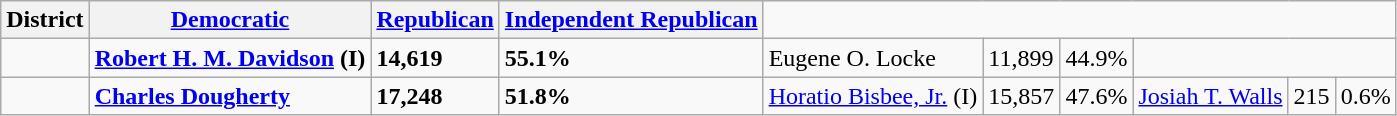<table class=wikitable>
<tr>
<th>District</th>
<th><a href='#'>Democratic</a></th>
<th><a href='#'>Republican</a></th>
<th><a href='#'>Independent Republican</a></th>
</tr>
<tr>
<td></td>
<td><strong><a href='#'>Robert H. M. Davidson</a> (I)</strong></td>
<td><strong>14,619</strong></td>
<td><strong>55.1%</strong></td>
<td>Eugene O. Locke</td>
<td>11,899</td>
<td>44.9%</td>
<td colspan=3></td>
</tr>
<tr>
<td></td>
<td><strong><a href='#'>Charles Dougherty</a></strong></td>
<td><strong>17,248</strong></td>
<td><strong>51.8%</strong></td>
<td><a href='#'>Horatio Bisbee, Jr.</a> (I)</td>
<td>15,857</td>
<td>47.6%</td>
<td><a href='#'>Josiah T. Walls</a></td>
<td>215</td>
<td>0.6%</td>
</tr>
</table>
